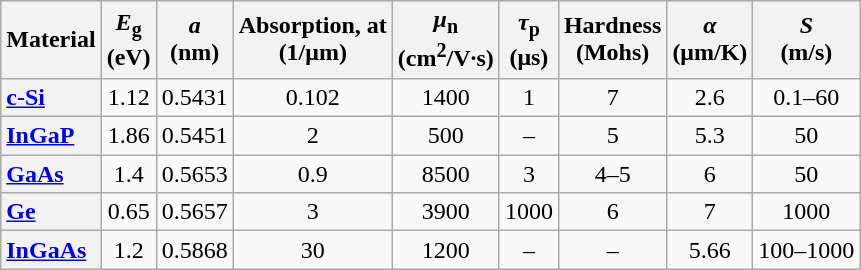<table class="wikitable" style="text-align: center;">
<tr>
<th>Material</th>
<th><em>E</em><sub>g</sub> <br>(eV)</th>
<th><em>a</em> <br>(nm)</th>
<th>Absorption, at <br> (1/μm)</th>
<th><em>μ</em><sub>n</sub> <br>(cm<sup>2</sup>/V·s)</th>
<th><em>τ</em><sub>p</sub> <br>(μs)</th>
<th>Hardness <br>(Mohs)</th>
<th><em>α</em> <br>(μm/K)</th>
<th><em>S</em> <br>(m/s)</th>
</tr>
<tr>
<td style="background-color: #f2f2f2; font-weight: bold; text-align: left;"><a href='#'>c-Si</a></td>
<td>1.12</td>
<td>0.5431</td>
<td>0.102</td>
<td>1400</td>
<td>1</td>
<td>7</td>
<td>2.6</td>
<td>0.1–60</td>
</tr>
<tr>
<td style="background-color: #f2f2f2; font-weight: bold; text-align: left;"><a href='#'>InGaP</a></td>
<td>1.86</td>
<td>0.5451</td>
<td>2</td>
<td>500</td>
<td>–</td>
<td>5</td>
<td>5.3</td>
<td>50</td>
</tr>
<tr>
<td style="background-color: #f2f2f2; font-weight: bold; text-align: left;"><a href='#'>GaAs</a></td>
<td>1.4</td>
<td>0.5653</td>
<td>0.9</td>
<td>8500</td>
<td>3</td>
<td>4–5</td>
<td>6</td>
<td>50</td>
</tr>
<tr>
<td style="background-color: #f2f2f2; font-weight: bold; text-align: left;"><a href='#'>Ge</a></td>
<td>0.65</td>
<td>0.5657</td>
<td>3</td>
<td>3900</td>
<td>1000</td>
<td>6</td>
<td>7</td>
<td>1000</td>
</tr>
<tr>
<td style="background-color: #f2f2f2; font-weight: bold; text-align: left;"><a href='#'>InGaAs</a></td>
<td>1.2</td>
<td>0.5868</td>
<td>30</td>
<td>1200</td>
<td>–</td>
<td>–</td>
<td>5.66</td>
<td>100–1000</td>
</tr>
</table>
